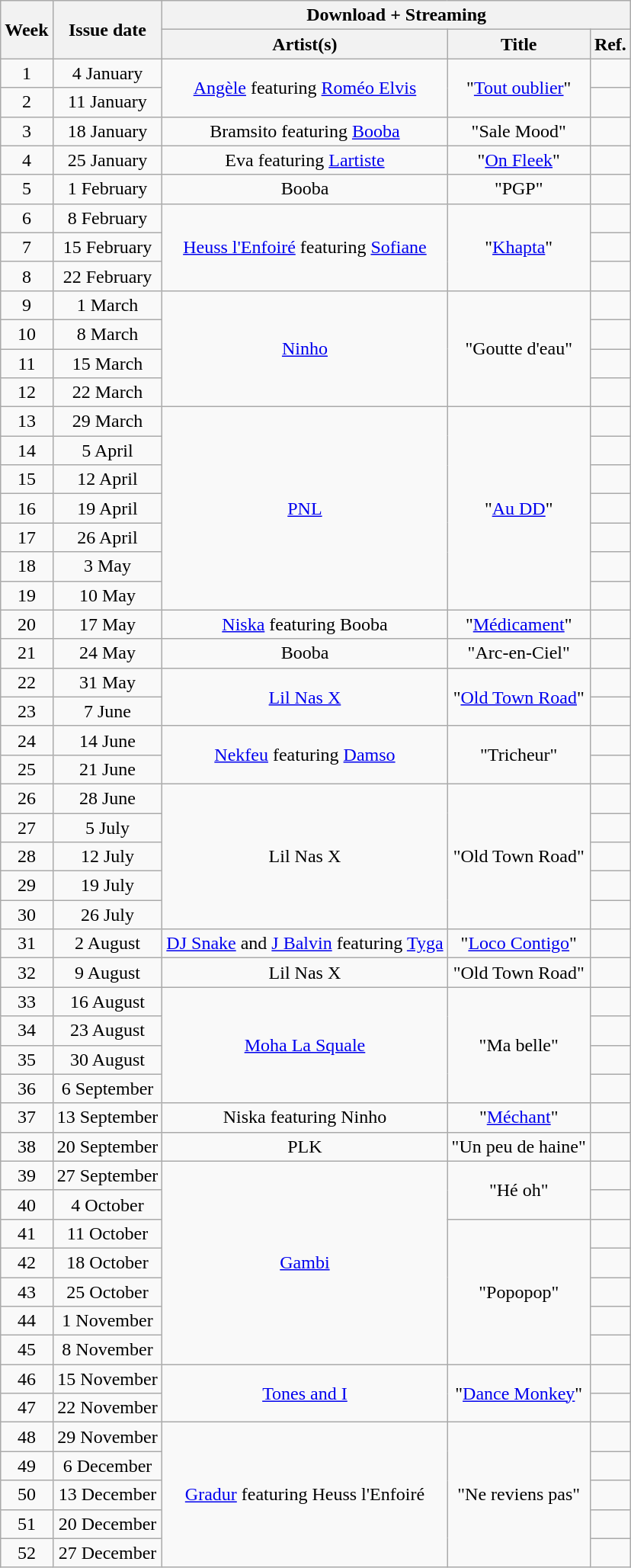<table class="wikitable" style="text-align:center;">
<tr>
<th rowspan="2">Week</th>
<th rowspan="2">Issue date</th>
<th colspan="3">Download + Streaming</th>
</tr>
<tr>
<th>Artist(s)</th>
<th>Title</th>
<th>Ref.</th>
</tr>
<tr>
<td>1</td>
<td>4 January</td>
<td rowspan="2"><a href='#'>Angèle</a> featuring <a href='#'>Roméo Elvis</a></td>
<td rowspan="2">"<a href='#'>Tout oublier</a>"</td>
<td></td>
</tr>
<tr>
<td>2</td>
<td>11 January</td>
<td></td>
</tr>
<tr>
<td>3</td>
<td>18 January</td>
<td>Bramsito featuring <a href='#'>Booba</a></td>
<td>"Sale Mood"</td>
<td></td>
</tr>
<tr>
<td>4</td>
<td>25 January</td>
<td>Eva featuring <a href='#'>Lartiste</a></td>
<td>"<a href='#'>On Fleek</a>"</td>
<td></td>
</tr>
<tr>
<td>5</td>
<td>1 February</td>
<td>Booba</td>
<td>"PGP"</td>
<td></td>
</tr>
<tr>
<td>6</td>
<td>8 February</td>
<td rowspan="3"><a href='#'>Heuss l'Enfoiré</a> featuring <a href='#'>Sofiane</a></td>
<td rowspan="3">"<a href='#'>Khapta</a>"</td>
<td></td>
</tr>
<tr>
<td>7</td>
<td>15 February</td>
<td></td>
</tr>
<tr>
<td>8</td>
<td>22 February</td>
<td></td>
</tr>
<tr>
<td>9</td>
<td>1 March</td>
<td rowspan="4"><a href='#'>Ninho</a></td>
<td rowspan="4">"Goutte d'eau"</td>
<td></td>
</tr>
<tr>
<td>10</td>
<td>8 March</td>
<td></td>
</tr>
<tr>
<td>11</td>
<td>15 March</td>
<td></td>
</tr>
<tr>
<td>12</td>
<td>22 March</td>
<td></td>
</tr>
<tr>
<td>13</td>
<td>29 March</td>
<td rowspan="7"><a href='#'>PNL</a></td>
<td rowspan="7">"<a href='#'>Au DD</a>"</td>
<td></td>
</tr>
<tr>
<td>14</td>
<td>5 April</td>
<td></td>
</tr>
<tr>
<td>15</td>
<td>12 April</td>
<td></td>
</tr>
<tr>
<td>16</td>
<td>19 April</td>
<td></td>
</tr>
<tr>
<td>17</td>
<td>26 April</td>
<td></td>
</tr>
<tr>
<td>18</td>
<td>3 May</td>
<td></td>
</tr>
<tr>
<td>19</td>
<td>10 May</td>
<td></td>
</tr>
<tr>
<td>20</td>
<td>17 May</td>
<td><a href='#'>Niska</a> featuring Booba</td>
<td>"<a href='#'>Médicament</a>"</td>
<td></td>
</tr>
<tr>
<td>21</td>
<td>24 May</td>
<td>Booba</td>
<td>"Arc-en-Ciel"</td>
<td></td>
</tr>
<tr>
<td>22</td>
<td>31 May</td>
<td rowspan="2"><a href='#'>Lil Nas X</a></td>
<td rowspan="2">"<a href='#'>Old Town Road</a>"</td>
<td></td>
</tr>
<tr>
<td>23</td>
<td>7 June</td>
<td></td>
</tr>
<tr>
<td>24</td>
<td>14 June</td>
<td rowspan="2"><a href='#'>Nekfeu</a> featuring <a href='#'>Damso</a></td>
<td rowspan="2">"Tricheur"</td>
<td></td>
</tr>
<tr>
<td>25</td>
<td>21 June</td>
<td></td>
</tr>
<tr>
<td>26</td>
<td>28 June</td>
<td rowspan="5">Lil Nas X</td>
<td rowspan="5">"Old Town Road"</td>
<td></td>
</tr>
<tr>
<td>27</td>
<td>5 July</td>
<td></td>
</tr>
<tr>
<td>28</td>
<td>12 July</td>
<td></td>
</tr>
<tr>
<td>29</td>
<td>19 July</td>
<td></td>
</tr>
<tr>
<td>30</td>
<td>26 July</td>
<td></td>
</tr>
<tr>
<td>31</td>
<td>2 August</td>
<td><a href='#'>DJ Snake</a> and <a href='#'>J Balvin</a> featuring <a href='#'>Tyga</a></td>
<td>"<a href='#'>Loco Contigo</a>"</td>
<td></td>
</tr>
<tr>
<td>32</td>
<td>9 August</td>
<td>Lil Nas X</td>
<td>"Old Town Road"</td>
<td></td>
</tr>
<tr>
<td>33</td>
<td>16 August</td>
<td rowspan="4"><a href='#'>Moha La Squale</a></td>
<td rowspan="4">"Ma belle"</td>
<td></td>
</tr>
<tr>
<td>34</td>
<td>23 August</td>
<td></td>
</tr>
<tr>
<td>35</td>
<td>30 August</td>
<td></td>
</tr>
<tr>
<td>36</td>
<td>6 September</td>
<td></td>
</tr>
<tr>
<td>37</td>
<td>13 September</td>
<td>Niska featuring Ninho</td>
<td>"<a href='#'>Méchant</a>"</td>
<td></td>
</tr>
<tr>
<td>38</td>
<td>20 September</td>
<td>PLK</td>
<td>"Un peu de haine"</td>
<td></td>
</tr>
<tr>
<td>39</td>
<td>27 September</td>
<td rowspan="7"><a href='#'>Gambi</a></td>
<td rowspan="2">"Hé oh"</td>
<td></td>
</tr>
<tr>
<td>40</td>
<td>4 October</td>
<td></td>
</tr>
<tr>
<td>41</td>
<td>11 October</td>
<td rowspan="5">"Popopop"</td>
<td></td>
</tr>
<tr>
<td>42</td>
<td>18 October</td>
<td></td>
</tr>
<tr>
<td>43</td>
<td>25 October</td>
<td></td>
</tr>
<tr>
<td>44</td>
<td>1 November</td>
<td></td>
</tr>
<tr>
<td>45</td>
<td>8 November</td>
<td></td>
</tr>
<tr>
<td>46</td>
<td>15 November</td>
<td rowspan="2"><a href='#'>Tones and I</a></td>
<td rowspan="2">"<a href='#'>Dance Monkey</a>"</td>
<td></td>
</tr>
<tr>
<td>47</td>
<td>22 November</td>
<td></td>
</tr>
<tr>
<td>48</td>
<td>29 November</td>
<td rowspan="5"><a href='#'>Gradur</a> featuring Heuss l'Enfoiré</td>
<td rowspan="5">"Ne reviens pas"</td>
<td></td>
</tr>
<tr>
<td>49</td>
<td>6 December</td>
<td></td>
</tr>
<tr>
<td>50</td>
<td>13 December</td>
<td></td>
</tr>
<tr>
<td>51</td>
<td>20 December</td>
<td></td>
</tr>
<tr>
<td>52</td>
<td>27 December</td>
<td></td>
</tr>
</table>
